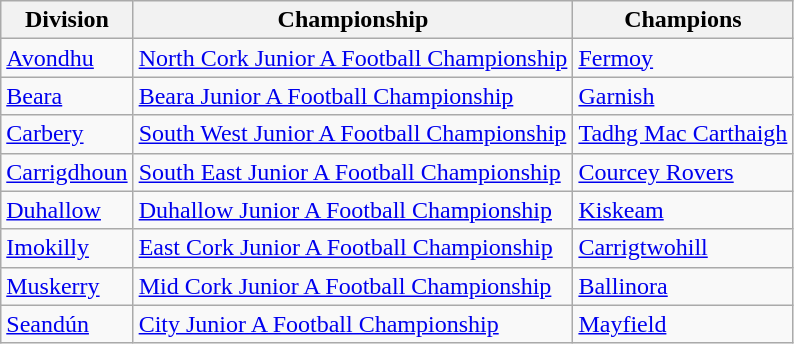<table class="wikitable">
<tr>
<th>Division</th>
<th>Championship</th>
<th>Champions</th>
</tr>
<tr>
<td><a href='#'>Avondhu</a></td>
<td><a href='#'>North Cork Junior A Football Championship</a></td>
<td><a href='#'>Fermoy</a></td>
</tr>
<tr>
<td><a href='#'>Beara</a></td>
<td><a href='#'>Beara Junior A Football Championship</a></td>
<td><a href='#'>Garnish</a></td>
</tr>
<tr>
<td><a href='#'>Carbery</a></td>
<td><a href='#'>South West Junior A Football Championship</a></td>
<td><a href='#'>Tadhg Mac Carthaigh</a></td>
</tr>
<tr>
<td><a href='#'>Carrigdhoun</a></td>
<td><a href='#'>South East Junior A Football Championship</a></td>
<td><a href='#'>Courcey Rovers</a></td>
</tr>
<tr>
<td><a href='#'>Duhallow</a></td>
<td><a href='#'>Duhallow Junior A Football Championship</a></td>
<td><a href='#'>Kiskeam</a></td>
</tr>
<tr>
<td><a href='#'>Imokilly</a></td>
<td><a href='#'>East Cork Junior A Football Championship</a></td>
<td><a href='#'>Carrigtwohill</a></td>
</tr>
<tr>
<td><a href='#'>Muskerry</a></td>
<td><a href='#'>Mid Cork Junior A Football Championship</a></td>
<td><a href='#'>Ballinora</a></td>
</tr>
<tr>
<td><a href='#'>Seandún</a></td>
<td><a href='#'>City Junior A Football Championship</a></td>
<td><a href='#'>Mayfield</a></td>
</tr>
</table>
